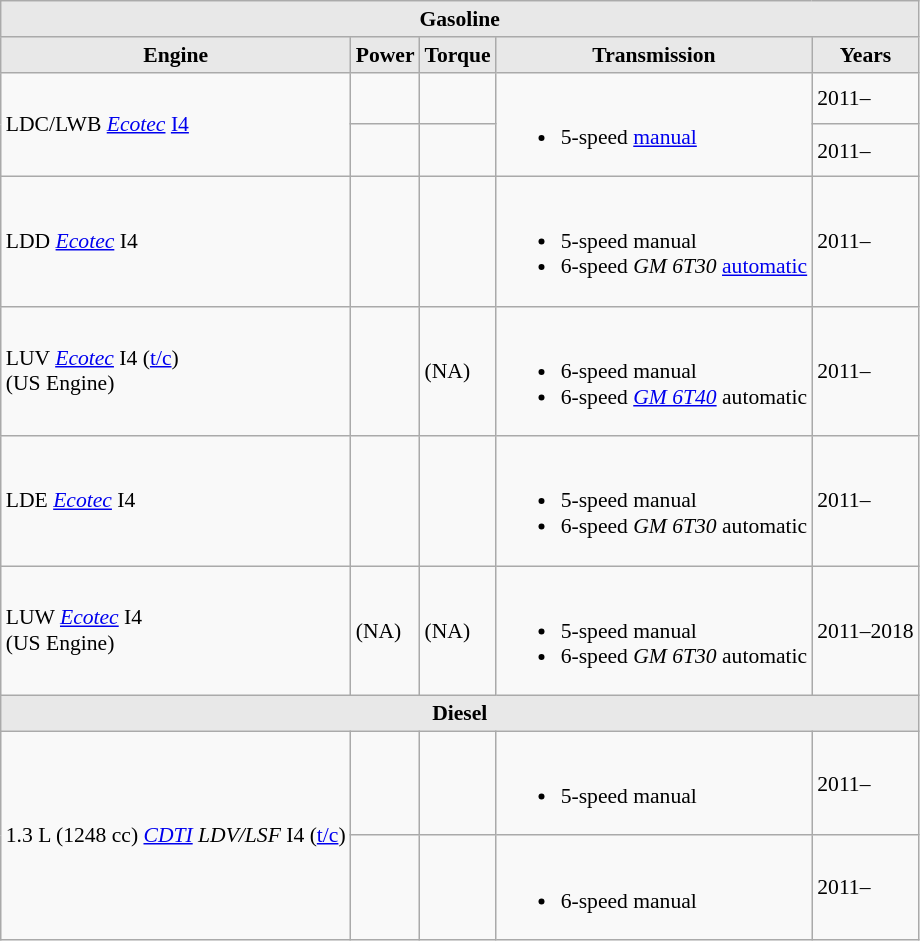<table class="wikitable" style="font-size:90%">
<tr>
<th colspan="5" style="background:#e8e8e8;">Gasoline</th>
</tr>
<tr>
<th style="background:#e8e8e8;">Engine</th>
<th style="background:#e8e8e8;">Power</th>
<th style="background:#e8e8e8;">Torque</th>
<th style="background:#e8e8e8;">Transmission</th>
<th style="background:#e8e8e8;">Years</th>
</tr>
<tr>
<td rowspan=2> LDC/LWB <em><a href='#'>Ecotec</a></em> <a href='#'>I4</a></td>
<td></td>
<td></td>
<td rowspan=2><br><ul><li>5-speed <a href='#'>manual</a></li></ul></td>
<td>2011–</td>
</tr>
<tr>
<td></td>
<td></td>
<td>2011–</td>
</tr>
<tr>
<td> LDD <em><a href='#'>Ecotec</a></em> I4</td>
<td></td>
<td></td>
<td><br><ul><li>5-speed manual</li><li>6-speed <em>GM 6T30</em> <a href='#'>automatic</a></li></ul></td>
<td>2011–</td>
</tr>
<tr>
<td> LUV <em><a href='#'>Ecotec</a></em> I4 (<a href='#'>t/c</a>)<br>(US Engine)</td>
<td></td>
<td> (NA)</td>
<td><br><ul><li>6-speed manual</li><li>6-speed <em><a href='#'>GM 6T40</a></em> automatic</li></ul></td>
<td>2011–</td>
</tr>
<tr>
<td> LDE <em><a href='#'>Ecotec</a></em> I4</td>
<td></td>
<td></td>
<td><br><ul><li>5-speed manual</li><li>6-speed <em>GM 6T30</em> automatic</li></ul></td>
<td>2011–</td>
</tr>
<tr>
<td> LUW <em><a href='#'>Ecotec</a></em> I4<br>(US Engine)</td>
<td> (NA)</td>
<td> (NA)</td>
<td><br><ul><li>5-speed manual</li><li>6-speed <em>GM 6T30</em> automatic</li></ul></td>
<td>2011–2018</td>
</tr>
<tr>
<th colspan="5" style="background:#e8e8e8;">Diesel</th>
</tr>
<tr>
<td rowspan=2>1.3 L (1248 cc) <em><a href='#'>CDTI</a> LDV/LSF</em> I4 (<a href='#'>t/c</a>)</td>
<td></td>
<td></td>
<td><br><ul><li>5-speed manual</li></ul></td>
<td>2011–</td>
</tr>
<tr>
<td></td>
<td></td>
<td><br><ul><li>6-speed manual</li></ul></td>
<td>2011–</td>
</tr>
</table>
